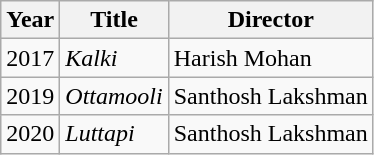<table class="wikitable">
<tr>
<th>Year</th>
<th>Title</th>
<th>Director</th>
</tr>
<tr>
<td>2017</td>
<td><em>Kalki</em></td>
<td>Harish Mohan</td>
</tr>
<tr>
<td>2019</td>
<td><em>Ottamooli</em></td>
<td>Santhosh Lakshman</td>
</tr>
<tr>
<td>2020</td>
<td><em>Luttapi</em></td>
<td>Santhosh Lakshman</td>
</tr>
</table>
